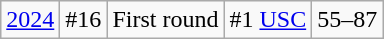<table class="wikitable">
<tr align="center">
<td><a href='#'>2024</a></td>
<td>#16</td>
<td>First round</td>
<td>#1 <a href='#'>USC</a></td>
<td>55–87</td>
</tr>
</table>
